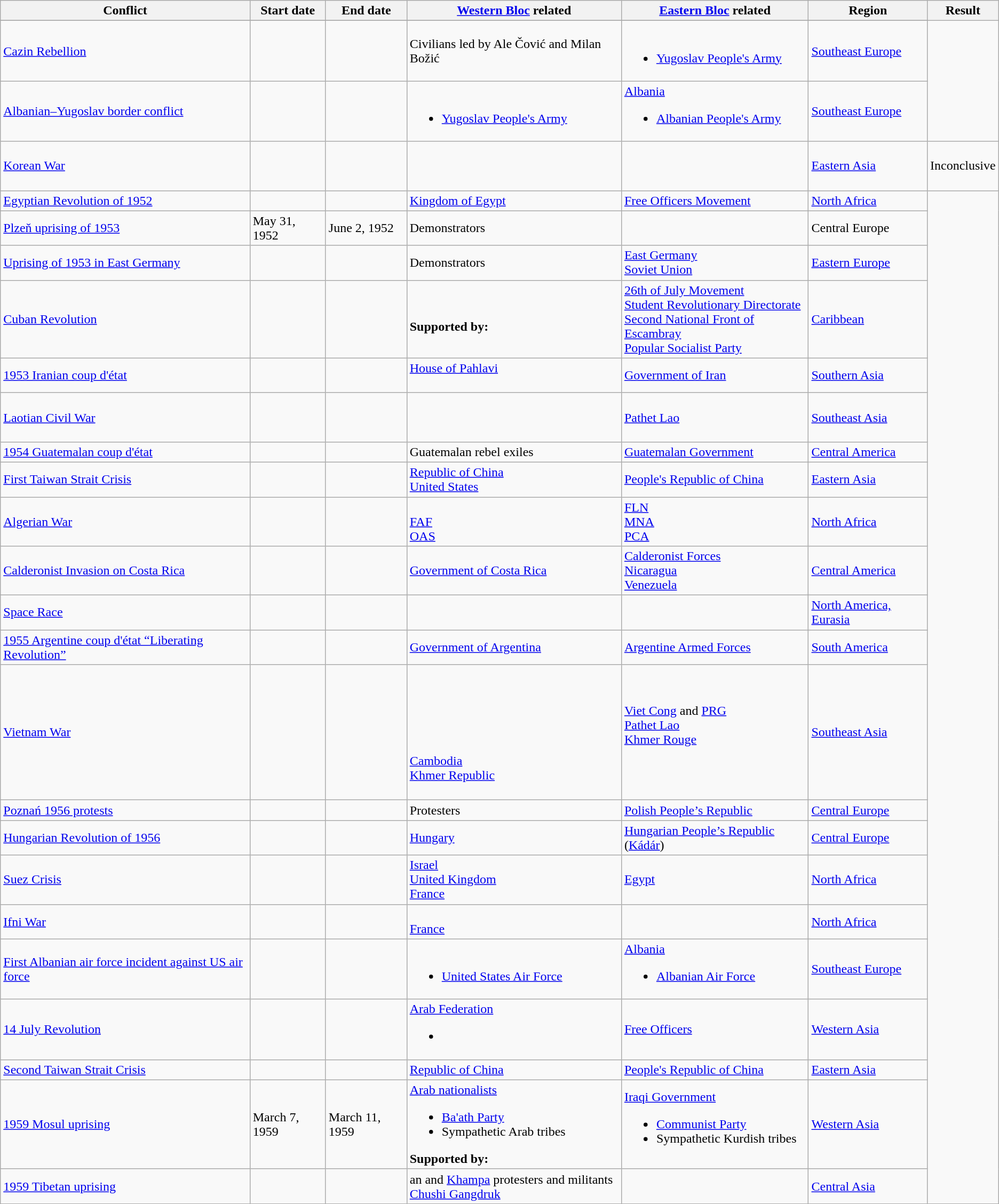<table class="wikitable sortable">
<tr>
<th>Conflict</th>
<th>Start date</th>
<th>End date</th>
<th><a href='#'>Western Bloc</a> related</th>
<th><a href='#'>Eastern Bloc</a> related</th>
<th>Region</th>
<th>Result</th>
</tr>
<tr>
</tr>
<tr>
<td><a href='#'>Cazin Rebellion</a></td>
<td></td>
<td></td>
<td>Civilians led by Ale Čović and Milan Božić</td>
<td><br><ul><li> <a href='#'>Yugoslav People's Army</a></li></ul></td>
<td><a href='#'>Southeast Europe</a></td>
</tr>
<tr>
<td><a href='#'>Albanian–Yugoslav border conflict</a></td>
<td></td>
<td></td>
<td><br><ul><li> <a href='#'>Yugoslav People's Army</a></li></ul></td>
<td> <a href='#'>Albania</a><br><ul><li> <a href='#'>Albanian People's Army</a></li></ul></td>
<td><a href='#'>Southeast Europe</a></td>
</tr>
<tr>
<td><a href='#'>Korean War</a></td>
<td></td>
<td></td>
<td><br><br><br></td>
<td><br> <br></td>
<td><a href='#'>Eastern Asia</a></td>
<td>Inconclusive</td>
</tr>
<tr>
<td><a href='#'>Egyptian Revolution of 1952</a></td>
<td></td>
<td></td>
<td> <a href='#'>Kingdom of Egypt</a></td>
<td> <a href='#'>Free Officers Movement</a></td>
<td><a href='#'>North Africa</a></td>
</tr>
<tr>
<td><a href='#'>Plzeň uprising of 1953</a></td>
<td>May 31, 1952</td>
<td>June 2, 1952</td>
<td>Demonstrators</td>
<td></td>
<td>Central Europe</td>
</tr>
<tr>
<td><a href='#'>Uprising of 1953 in East Germany</a></td>
<td></td>
<td></td>
<td> Demonstrators</td>
<td> <a href='#'>East Germany</a><br> <a href='#'>Soviet Union</a></td>
<td><a href='#'>Eastern Europe</a></td>
</tr>
<tr>
<td><a href='#'>Cuban Revolution</a></td>
<td></td>
<td></td>
<td><br><strong>Supported by:</strong><br></td>
<td> <a href='#'>26th of July Movement</a><br> <a href='#'>Student Revolutionary Directorate</a><br> <a href='#'>Second National Front of Escambray</a><br> <a href='#'>Popular Socialist Party</a></td>
<td><a href='#'>Caribbean</a></td>
</tr>
<tr>
<td><a href='#'>1953 Iranian coup d'état</a></td>
<td></td>
<td></td>
<td> <a href='#'>House of Pahlavi</a><br><br></td>
<td> <a href='#'>Government of Iran</a></td>
<td><a href='#'>Southern Asia</a></td>
</tr>
<tr>
<td><a href='#'>Laotian Civil War</a></td>
<td></td>
<td></td>
<td> <br><br><br></td>
<td> <a href='#'>Pathet Lao</a><br></td>
<td><a href='#'>Southeast Asia</a></td>
</tr>
<tr>
<td><a href='#'>1954 Guatemalan coup d'état</a></td>
<td></td>
<td></td>
<td> Guatemalan rebel exiles<br> </td>
<td> <a href='#'>Guatemalan Government</a></td>
<td><a href='#'>Central America</a></td>
</tr>
<tr>
<td><a href='#'>First Taiwan Strait Crisis</a></td>
<td></td>
<td></td>
<td> <a href='#'>Republic of China</a><br>  <a href='#'>United States</a></td>
<td> <a href='#'>People's Republic of China</a></td>
<td><a href='#'>Eastern Asia</a></td>
</tr>
<tr>
<td><a href='#'>Algerian War</a></td>
<td></td>
<td></td>
<td><br> <a href='#'>FAF</a><br> <a href='#'>OAS</a><br></td>
<td> <a href='#'>FLN</a><br> <a href='#'>MNA</a><br> <a href='#'>PCA</a></td>
<td><a href='#'>North Africa</a></td>
</tr>
<tr>
<td><a href='#'>Calderonist Invasion on Costa Rica</a></td>
<td></td>
<td></td>
<td> <a href='#'>Government of Costa Rica</a></td>
<td> <a href='#'>Calderonist Forces</a><br> <a href='#'>Nicaragua</a><br> <a href='#'>Venezuela</a></td>
<td><a href='#'>Central America</a></td>
</tr>
<tr>
<td><a href='#'>Space Race</a></td>
<td></td>
<td></td>
<td></td>
<td></td>
<td><a href='#'>North America, Eurasia</a></td>
</tr>
<tr>
<td><a href='#'>1955 Argentine coup d'état “Liberating Revolution”</a></td>
<td></td>
<td></td>
<td> <a href='#'>Government of Argentina</a></td>
<td> <a href='#'>Argentine Armed Forces</a></td>
<td><a href='#'>South America</a></td>
</tr>
<tr>
<td><a href='#'>Vietnam War</a></td>
<td></td>
<td></td>
<td><br><br><br><br><br><br> <a href='#'>Cambodia</a> <br> <a href='#'>Khmer Republic</a><br><br></td>
<td><br> <a href='#'>Viet Cong</a> and <a href='#'>PRG</a><br> <a href='#'>Pathet Lao</a><br> <a href='#'>Khmer Rouge</a><br><br><br></td>
<td><a href='#'>Southeast Asia</a></td>
</tr>
<tr>
<td><a href='#'>Poznań 1956 protests</a></td>
<td></td>
<td></td>
<td>Protesters</td>
<td> <a href='#'>Polish People’s Republic</a> <br></td>
<td><a href='#'>Central Europe</a></td>
</tr>
<tr>
<td><a href='#'>Hungarian Revolution of 1956</a></td>
<td></td>
<td></td>
<td> <a href='#'>Hungary</a></td>
<td> <a href='#'>Hungarian People’s Republic</a> (<a href='#'>Kádár</a>) <br></td>
<td><a href='#'>Central Europe</a></td>
</tr>
<tr>
<td><a href='#'>Suez Crisis</a></td>
<td></td>
<td></td>
<td> <a href='#'>Israel</a> <br> <a href='#'>United Kingdom</a><br> <a href='#'>France</a></td>
<td> <a href='#'>Egypt</a></td>
<td><a href='#'>North Africa</a></td>
</tr>
<tr>
<td><a href='#'>Ifni War</a></td>
<td></td>
<td></td>
<td><br>  <a href='#'>France</a></td>
<td></td>
<td><a href='#'>North Africa</a></td>
</tr>
<tr>
<td><a href='#'>First Albanian air force incident against US air force</a></td>
<td></td>
<td></td>
<td><br><ul><li> <a href='#'>United States Air Force</a></li></ul></td>
<td> <a href='#'>Albania</a><br><ul><li> <a href='#'>Albanian Air Force</a></li></ul></td>
<td><a href='#'>Southeast Europe</a></td>
</tr>
<tr>
<td><a href='#'>14 July Revolution</a></td>
<td></td>
<td></td>
<td> <a href='#'>Arab Federation</a><br><ul><li></li></ul></td>
<td> <a href='#'>Free Officers</a></td>
<td><a href='#'>Western Asia</a></td>
</tr>
<tr>
<td><a href='#'>Second Taiwan Strait Crisis</a></td>
<td></td>
<td></td>
<td> <a href='#'>Republic of China</a><br></td>
<td> <a href='#'>People's Republic of China</a></td>
<td><a href='#'>Eastern Asia</a></td>
</tr>
<tr>
<td><a href='#'>1959 Mosul uprising</a></td>
<td>March 7, 1959</td>
<td>March 11, 1959</td>
<td> <a href='#'>Arab nationalists</a><br><ul><li> <a href='#'>Ba'ath Party</a></li><li> Sympathetic Arab tribes</li></ul><strong>Supported by:</strong><br></td>
<td> <a href='#'>Iraqi Government</a><br><ul><li> <a href='#'>Communist Party</a></li><li> Sympathetic Kurdish tribes</li></ul></td>
<td><a href='#'>Western Asia</a></td>
</tr>
<tr>
<td><a href='#'>1959 Tibetan uprising</a></td>
<td></td>
<td></td>
<td>an and <a href='#'>Khampa</a> protesters and militants <br> <a href='#'>Chushi Gangdruk</a></td>
<td></td>
<td><a href='#'>Central Asia</a></td>
</tr>
</table>
